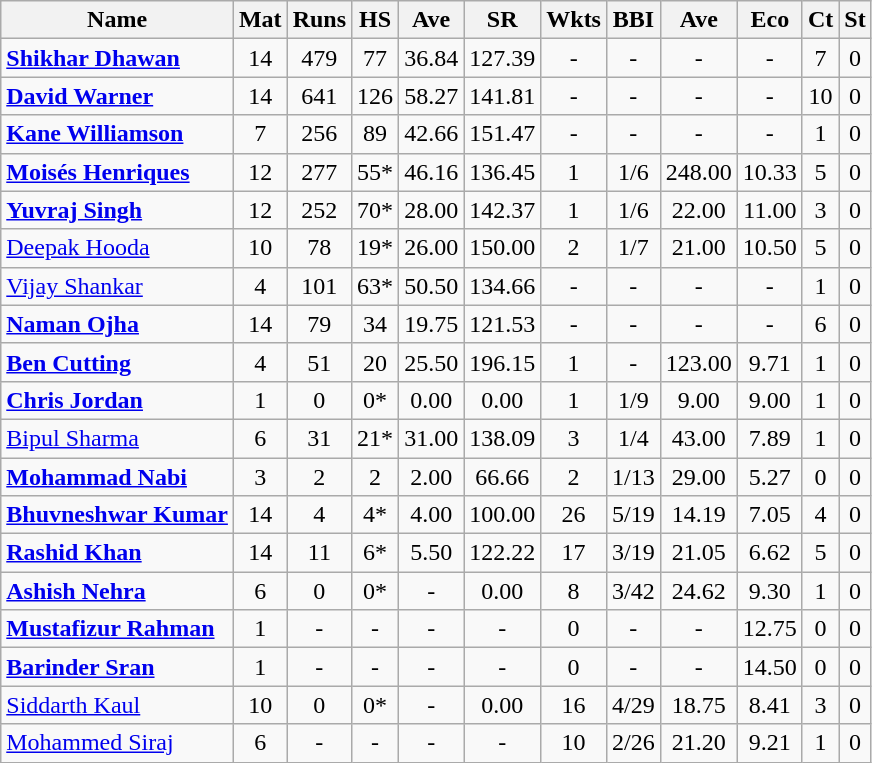<table class="wikitable">
<tr>
<th>Name</th>
<th>Mat</th>
<th>Runs</th>
<th>HS</th>
<th>Ave</th>
<th>SR</th>
<th>Wkts</th>
<th>BBI</th>
<th>Ave</th>
<th>Eco</th>
<th>Ct</th>
<th>St</th>
</tr>
<tr>
<td><strong><a href='#'>Shikhar Dhawan</a></strong></td>
<td style="text-align:center;">14</td>
<td style="text-align:center;">479</td>
<td style="text-align:center;">77</td>
<td style="text-align:center;">36.84</td>
<td style="text-align:center;">127.39</td>
<td style="text-align:center;">-</td>
<td style="text-align:center;">-</td>
<td style="text-align:center;">-</td>
<td style="text-align:center;">-</td>
<td style="text-align:center;">7</td>
<td style="text-align:center;">0</td>
</tr>
<tr>
<td><strong><a href='#'>David Warner</a></strong></td>
<td style="text-align:center;">14</td>
<td style="text-align:center;">641</td>
<td style="text-align:center;">126</td>
<td style="text-align:center;">58.27</td>
<td style="text-align:center;">141.81</td>
<td style="text-align:center;">-</td>
<td style="text-align:center;">-</td>
<td style="text-align:center;">-</td>
<td style="text-align:center;">-</td>
<td style="text-align:center;">10</td>
<td style="text-align:center;">0</td>
</tr>
<tr>
<td><strong><a href='#'>Kane Williamson</a></strong></td>
<td style="text-align:center;">7</td>
<td style="text-align:center;">256</td>
<td style="text-align:center;">89</td>
<td style="text-align:center;">42.66</td>
<td style="text-align:center;">151.47</td>
<td style="text-align:center;">-</td>
<td style="text-align:center;">-</td>
<td style="text-align:center;">-</td>
<td style="text-align:center;">-</td>
<td style="text-align:center;">1</td>
<td style="text-align:center;">0</td>
</tr>
<tr>
<td><strong><a href='#'>Moisés Henriques</a></strong></td>
<td style="text-align:center;">12</td>
<td style="text-align:center;">277</td>
<td style="text-align:center;">55*</td>
<td style="text-align:center;">46.16</td>
<td style="text-align:center;">136.45</td>
<td style="text-align:center;">1</td>
<td style="text-align:center;">1/6</td>
<td style="text-align:center;">248.00</td>
<td style="text-align:center;">10.33</td>
<td style="text-align:center;">5</td>
<td style="text-align:center;">0</td>
</tr>
<tr>
<td><strong><a href='#'>Yuvraj Singh</a></strong></td>
<td style="text-align:center;">12</td>
<td style="text-align:center;">252</td>
<td style="text-align:center;">70*</td>
<td style="text-align:center;">28.00</td>
<td style="text-align:center;">142.37</td>
<td style="text-align:center;">1</td>
<td style="text-align:center;">1/6</td>
<td style="text-align:center;">22.00</td>
<td style="text-align:center;">11.00</td>
<td style="text-align:center;">3</td>
<td style="text-align:center;">0</td>
</tr>
<tr>
<td><a href='#'>Deepak Hooda</a></td>
<td style="text-align:center;">10</td>
<td style="text-align:center;">78</td>
<td style="text-align:center;">19*</td>
<td style="text-align:center;">26.00</td>
<td style="text-align:center;">150.00</td>
<td style="text-align:center;">2</td>
<td style="text-align:center;">1/7</td>
<td style="text-align:center;">21.00</td>
<td style="text-align:center;">10.50</td>
<td style="text-align:center;">5</td>
<td style="text-align:center;">0</td>
</tr>
<tr>
<td><a href='#'>Vijay Shankar</a></td>
<td style="text-align:center;">4</td>
<td style="text-align:center;">101</td>
<td style="text-align:center;">63*</td>
<td style="text-align:center;">50.50</td>
<td style="text-align:center;">134.66</td>
<td style="text-align:center;">-</td>
<td style="text-align:center;">-</td>
<td style="text-align:center;">-</td>
<td style="text-align:center;">-</td>
<td style="text-align:center;">1</td>
<td style="text-align:center;">0</td>
</tr>
<tr>
<td><strong><a href='#'>Naman Ojha</a></strong></td>
<td style="text-align:center;">14</td>
<td style="text-align:center;">79</td>
<td style="text-align:center;">34</td>
<td style="text-align:center;">19.75</td>
<td style="text-align:center;">121.53</td>
<td style="text-align:center;">-</td>
<td style="text-align:center;">-</td>
<td style="text-align:center;">-</td>
<td style="text-align:center;">-</td>
<td style="text-align:center;">6</td>
<td style="text-align:center;">0</td>
</tr>
<tr>
<td><strong><a href='#'>Ben Cutting</a></strong></td>
<td style="text-align:center;">4</td>
<td style="text-align:center;">51</td>
<td style="text-align:center;">20</td>
<td style="text-align:center;">25.50</td>
<td style="text-align:center;">196.15</td>
<td style="text-align:center;">1</td>
<td style="text-align:center;">-</td>
<td style="text-align:center;">123.00</td>
<td style="text-align:center;">9.71</td>
<td style="text-align:center;">1</td>
<td style="text-align:center;">0</td>
</tr>
<tr>
<td><strong><a href='#'>Chris Jordan</a></strong></td>
<td style="text-align:center;">1</td>
<td style="text-align:center;">0</td>
<td style="text-align:center;">0*</td>
<td style="text-align:center;">0.00</td>
<td style="text-align:center;">0.00</td>
<td style="text-align:center;">1</td>
<td style="text-align:center;">1/9</td>
<td style="text-align:center;">9.00</td>
<td style="text-align:center;">9.00</td>
<td style="text-align:center;">1</td>
<td style="text-align:center;">0</td>
</tr>
<tr>
<td><a href='#'>Bipul Sharma</a></td>
<td style="text-align:center;">6</td>
<td style="text-align:center;">31</td>
<td style="text-align:center;">21*</td>
<td style="text-align:center;">31.00</td>
<td style="text-align:center;">138.09</td>
<td style="text-align:center;">3</td>
<td style="text-align:center;">1/4</td>
<td style="text-align:center;">43.00</td>
<td style="text-align:center;">7.89</td>
<td style="text-align:center;">1</td>
<td style="text-align:center;">0</td>
</tr>
<tr>
<td><strong><a href='#'>Mohammad Nabi</a></strong></td>
<td style="text-align:center;">3</td>
<td style="text-align:center;">2</td>
<td style="text-align:center;">2</td>
<td style="text-align:center;">2.00</td>
<td style="text-align:center;">66.66</td>
<td style="text-align:center;">2</td>
<td style="text-align:center;">1/13</td>
<td style="text-align:center;">29.00</td>
<td style="text-align:center;">5.27</td>
<td style="text-align:center;">0</td>
<td style="text-align:center;">0</td>
</tr>
<tr>
<td><strong><a href='#'>Bhuvneshwar Kumar</a></strong></td>
<td style="text-align:center;">14</td>
<td style="text-align:center;">4</td>
<td style="text-align:center;">4*</td>
<td style="text-align:center;">4.00</td>
<td style="text-align:center;">100.00</td>
<td style="text-align:center;">26</td>
<td style="text-align:center;">5/19</td>
<td style="text-align:center;">14.19</td>
<td style="text-align:center;">7.05</td>
<td style="text-align:center;">4</td>
<td style="text-align:center;">0</td>
</tr>
<tr>
<td><strong><a href='#'>Rashid Khan</a></strong></td>
<td style="text-align:center;">14</td>
<td style="text-align:center;">11</td>
<td style="text-align:center;">6*</td>
<td style="text-align:center;">5.50</td>
<td style="text-align:center;">122.22</td>
<td style="text-align:center;">17</td>
<td style="text-align:center;">3/19</td>
<td style="text-align:center;">21.05</td>
<td style="text-align:center;">6.62</td>
<td style="text-align:center;">5</td>
<td style="text-align:center;">0</td>
</tr>
<tr>
<td><strong><a href='#'>Ashish Nehra</a></strong></td>
<td style="text-align:center;">6</td>
<td style="text-align:center;">0</td>
<td style="text-align:center;">0*</td>
<td style="text-align:center;">-</td>
<td style="text-align:center;">0.00</td>
<td style="text-align:center;">8</td>
<td style="text-align:center;">3/42</td>
<td style="text-align:center;">24.62</td>
<td style="text-align:center;">9.30</td>
<td style="text-align:center;">1</td>
<td style="text-align:center;">0</td>
</tr>
<tr>
<td><strong><a href='#'>Mustafizur Rahman</a></strong></td>
<td style="text-align:center;">1</td>
<td style="text-align:center;">-</td>
<td style="text-align:center;">-</td>
<td style="text-align:center;">-</td>
<td style="text-align:center;">-</td>
<td style="text-align:center;">0</td>
<td style="text-align:center;">-</td>
<td style="text-align:center;">-</td>
<td style="text-align:center;">12.75</td>
<td style="text-align:center;">0</td>
<td style="text-align:center;">0</td>
</tr>
<tr>
<td><strong><a href='#'>Barinder Sran</a></strong></td>
<td style="text-align:center;">1</td>
<td style="text-align:center;">-</td>
<td style="text-align:center;">-</td>
<td style="text-align:center;">-</td>
<td style="text-align:center;">-</td>
<td style="text-align:center;">0</td>
<td style="text-align:center;">-</td>
<td style="text-align:center;">-</td>
<td style="text-align:center;">14.50</td>
<td style="text-align:center;">0</td>
<td style="text-align:center;">0</td>
</tr>
<tr>
<td><a href='#'>Siddarth Kaul</a></td>
<td style="text-align:center;">10</td>
<td style="text-align:center;">0</td>
<td style="text-align:center;">0*</td>
<td style="text-align:center;">-</td>
<td style="text-align:center;">0.00</td>
<td style="text-align:center;">16</td>
<td style="text-align:center;">4/29</td>
<td style="text-align:center;">18.75</td>
<td style="text-align:center;">8.41</td>
<td style="text-align:center;">3</td>
<td style="text-align:center;">0</td>
</tr>
<tr>
<td><a href='#'>Mohammed Siraj</a></td>
<td style="text-align:center;">6</td>
<td style="text-align:center;">-</td>
<td style="text-align:center;">-</td>
<td style="text-align:center;">-</td>
<td style="text-align:center;">-</td>
<td style="text-align:center;">10</td>
<td style="text-align:center;">2/26</td>
<td style="text-align:center;">21.20</td>
<td style="text-align:center;">9.21</td>
<td style="text-align:center;">1</td>
<td style="text-align:center;">0</td>
</tr>
</table>
